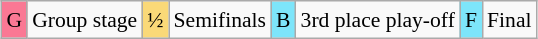<table class="wikitable" style="margin:0.5em auto; font-size:90%; line-height:1.25em;">
<tr>
<td bgcolor="#FA7894" align=center>G</td>
<td>Group stage</td>
<td bgcolor="#FAD978" align=center>½</td>
<td>Semifinals</td>
<td bgcolor="#7DE5FA" align=center>B</td>
<td>3rd place play-off</td>
<td bgcolor="#7DE5FA" align=center>F</td>
<td>Final</td>
</tr>
</table>
